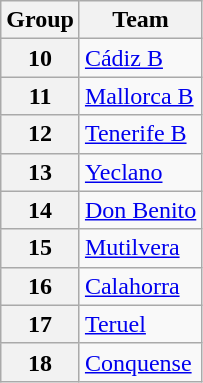<table class="wikitable">
<tr>
<th>Group</th>
<th>Team</th>
</tr>
<tr>
<th>10</th>
<td><a href='#'>Cádiz B</a></td>
</tr>
<tr>
<th>11</th>
<td><a href='#'>Mallorca B</a></td>
</tr>
<tr>
<th>12</th>
<td><a href='#'>Tenerife B</a></td>
</tr>
<tr>
<th>13</th>
<td><a href='#'>Yeclano</a></td>
</tr>
<tr>
<th>14</th>
<td><a href='#'>Don Benito</a></td>
</tr>
<tr>
<th>15</th>
<td><a href='#'>Mutilvera</a></td>
</tr>
<tr>
<th>16</th>
<td><a href='#'>Calahorra</a></td>
</tr>
<tr>
<th>17</th>
<td><a href='#'>Teruel</a></td>
</tr>
<tr>
<th>18</th>
<td><a href='#'>Conquense</a></td>
</tr>
</table>
